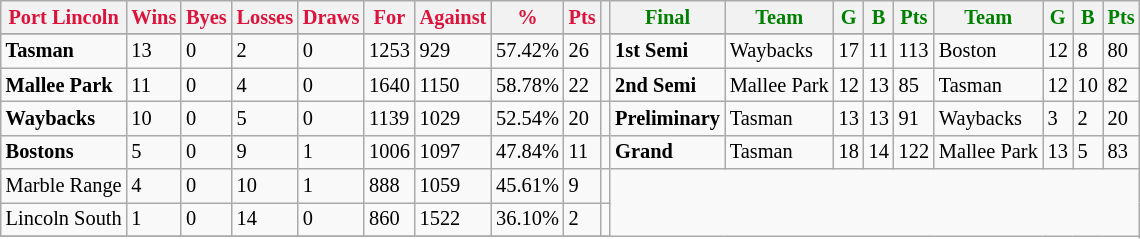<table style="font-size: 85%; text-align: left;" class="wikitable">
<tr>
<th style="color:crimson">Port Lincoln</th>
<th style="color:crimson">Wins</th>
<th style="color:crimson">Byes</th>
<th style="color:crimson">Losses</th>
<th style="color:crimson">Draws</th>
<th style="color:crimson">For</th>
<th style="color:crimson">Against</th>
<th style="color:crimson">%</th>
<th style="color:crimson">Pts</th>
<th></th>
<th style="color:green">Final</th>
<th style="color:green">Team</th>
<th style="color:green">G</th>
<th style="color:green">B</th>
<th style="color:green">Pts</th>
<th style="color:green">Team</th>
<th style="color:green">G</th>
<th style="color:green">B</th>
<th style="color:green">Pts</th>
</tr>
<tr>
</tr>
<tr>
</tr>
<tr>
<td><strong>	Tasman	</strong></td>
<td>13</td>
<td>0</td>
<td>2</td>
<td>0</td>
<td>1253</td>
<td>929</td>
<td>57.42%</td>
<td>26</td>
<td></td>
<td><strong>1st Semi</strong></td>
<td>Waybacks</td>
<td>17</td>
<td>11</td>
<td>113</td>
<td>Boston</td>
<td>12</td>
<td>8</td>
<td>80</td>
</tr>
<tr>
<td><strong>	Mallee Park	</strong></td>
<td>11</td>
<td>0</td>
<td>4</td>
<td>0</td>
<td>1640</td>
<td>1150</td>
<td>58.78%</td>
<td>22</td>
<td></td>
<td><strong>2nd Semi</strong></td>
<td>Mallee Park</td>
<td>12</td>
<td>13</td>
<td>85</td>
<td>Tasman</td>
<td>12</td>
<td>10</td>
<td>82</td>
</tr>
<tr>
<td><strong>	Waybacks	</strong></td>
<td>10</td>
<td>0</td>
<td>5</td>
<td>0</td>
<td>1139</td>
<td>1029</td>
<td>52.54%</td>
<td>20</td>
<td></td>
<td><strong>Preliminary</strong></td>
<td>Tasman</td>
<td>13</td>
<td>13</td>
<td>91</td>
<td>Waybacks</td>
<td>3</td>
<td>2</td>
<td>20</td>
</tr>
<tr>
<td><strong>	Bostons	</strong></td>
<td>5</td>
<td>0</td>
<td>9</td>
<td>1</td>
<td>1006</td>
<td>1097</td>
<td>47.84%</td>
<td>11</td>
<td></td>
<td><strong>Grand</strong></td>
<td>Tasman</td>
<td>18</td>
<td>14</td>
<td>122</td>
<td>Mallee Park</td>
<td>13</td>
<td>5</td>
<td>83</td>
</tr>
<tr>
<td>Marble Range</td>
<td>4</td>
<td>0</td>
<td>10</td>
<td>1</td>
<td>888</td>
<td>1059</td>
<td>45.61%</td>
<td>9</td>
<td></td>
</tr>
<tr>
<td>Lincoln South</td>
<td>1</td>
<td>0</td>
<td>14</td>
<td>0</td>
<td>860</td>
<td>1522</td>
<td>36.10%</td>
<td>2</td>
<td></td>
</tr>
<tr>
</tr>
</table>
